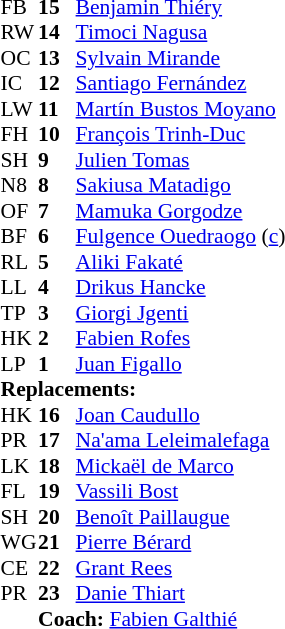<table style="font-size: 90%" cellspacing="0" cellpadding="0"  align="center">
<tr>
<th width="25"></th>
<th width="25"></th>
</tr>
<tr>
<td>FB</td>
<td><strong>15</strong></td>
<td> <a href='#'>Benjamin Thiéry</a></td>
</tr>
<tr>
<td>RW</td>
<td><strong>14</strong></td>
<td> <a href='#'>Timoci Nagusa</a></td>
<td> </td>
</tr>
<tr>
<td>OC</td>
<td><strong>13</strong></td>
<td> <a href='#'>Sylvain Mirande</a></td>
<td></td>
</tr>
<tr>
<td>IC</td>
<td><strong>12</strong></td>
<td> <a href='#'>Santiago Fernández</a></td>
</tr>
<tr>
<td>LW</td>
<td><strong>11</strong></td>
<td> <a href='#'>Martín Bustos Moyano</a></td>
</tr>
<tr>
<td>FH</td>
<td><strong>10</strong></td>
<td> <a href='#'>François Trinh-Duc</a></td>
</tr>
<tr>
<td>SH</td>
<td><strong>9</strong></td>
<td> <a href='#'>Julien Tomas</a></td>
<td></td>
</tr>
<tr>
<td>N8</td>
<td><strong>8</strong></td>
<td> <a href='#'>Sakiusa Matadigo</a></td>
</tr>
<tr>
<td>OF</td>
<td><strong>7</strong></td>
<td> <a href='#'>Mamuka Gorgodze</a></td>
</tr>
<tr>
<td>BF</td>
<td><strong>6</strong></td>
<td> <a href='#'>Fulgence Ouedraogo</a> (<a href='#'>c</a>)</td>
<td></td>
</tr>
<tr>
<td>RL</td>
<td><strong>5</strong></td>
<td> <a href='#'>Aliki Fakaté</a></td>
<td></td>
</tr>
<tr>
<td>LL</td>
<td><strong>4</strong></td>
<td> <a href='#'>Drikus Hancke</a></td>
</tr>
<tr>
<td>TP</td>
<td><strong>3</strong></td>
<td> <a href='#'>Giorgi Jgenti</a></td>
<td></td>
</tr>
<tr>
<td>HK</td>
<td><strong>2</strong></td>
<td> <a href='#'>Fabien Rofes</a></td>
<td></td>
</tr>
<tr>
<td>LP</td>
<td><strong>1</strong></td>
<td> <a href='#'>Juan Figallo</a></td>
<td> </td>
</tr>
<tr>
<td colspan=3><strong>Replacements:</strong></td>
</tr>
<tr>
<td>HK</td>
<td><strong>16</strong></td>
<td> <a href='#'>Joan Caudullo</a></td>
<td></td>
</tr>
<tr>
<td>PR</td>
<td><strong>17</strong></td>
<td> <a href='#'>Na'ama Leleimalefaga</a></td>
<td></td>
</tr>
<tr>
<td>LK</td>
<td><strong>18</strong></td>
<td> <a href='#'>Mickaël de Marco</a></td>
<td></td>
</tr>
<tr>
<td>FL</td>
<td><strong>19</strong></td>
<td> <a href='#'>Vassili Bost</a></td>
<td></td>
</tr>
<tr>
<td>SH</td>
<td><strong>20</strong></td>
<td> <a href='#'>Benoît Paillaugue</a></td>
<td> </td>
</tr>
<tr>
<td>WG</td>
<td><strong>21</strong></td>
<td> <a href='#'>Pierre Bérard</a></td>
<td></td>
</tr>
<tr>
<td>CE</td>
<td><strong>22</strong></td>
<td> <a href='#'>Grant Rees</a></td>
<td></td>
</tr>
<tr>
<td>PR</td>
<td><strong>23</strong></td>
<td> <a href='#'>Danie Thiart</a></td>
</tr>
<tr>
<td></td>
<td colspan=3><strong>Coach:</strong>  <a href='#'>Fabien Galthié</a></td>
</tr>
<tr>
<td colspan="4"></td>
</tr>
</table>
